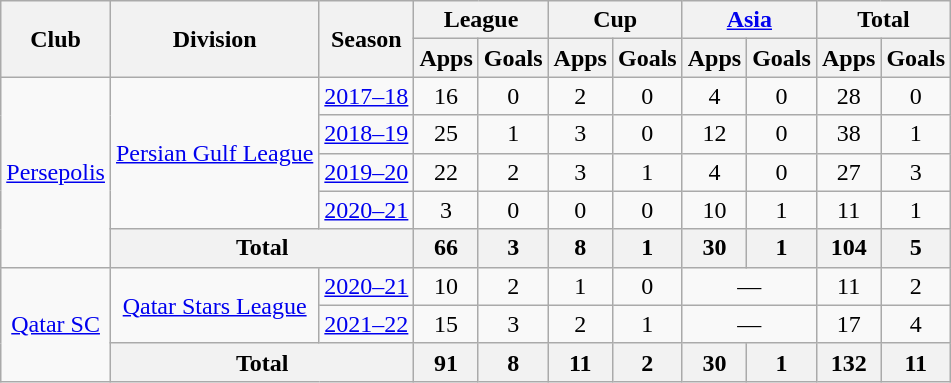<table class="wikitable" style="text-align: center;">
<tr>
<th rowspan="2">Club</th>
<th rowspan="2">Division</th>
<th rowspan="2">Season</th>
<th colspan="2">League</th>
<th colspan="2">Cup</th>
<th colspan="2"><a href='#'>Asia</a></th>
<th colspan="2">Total</th>
</tr>
<tr>
<th>Apps</th>
<th>Goals</th>
<th>Apps</th>
<th>Goals</th>
<th>Apps</th>
<th>Goals</th>
<th>Apps</th>
<th>Goals</th>
</tr>
<tr>
<td rowspan="5"><a href='#'>Persepolis</a></td>
<td rowspan="4"><a href='#'>Persian Gulf League</a></td>
<td><a href='#'>2017–18</a></td>
<td>16</td>
<td>0</td>
<td>2</td>
<td>0</td>
<td>4</td>
<td>0</td>
<td>28</td>
<td>0</td>
</tr>
<tr>
<td><a href='#'>2018–19</a></td>
<td>25</td>
<td>1</td>
<td>3</td>
<td>0</td>
<td>12</td>
<td>0</td>
<td>38</td>
<td>1</td>
</tr>
<tr>
<td><a href='#'>2019–20</a></td>
<td>22</td>
<td>2</td>
<td>3</td>
<td>1</td>
<td>4</td>
<td>0</td>
<td>27</td>
<td>3</td>
</tr>
<tr>
<td><a href='#'>2020–21</a></td>
<td>3</td>
<td>0</td>
<td>0</td>
<td>0</td>
<td>10</td>
<td>1</td>
<td>11</td>
<td>1</td>
</tr>
<tr>
<th colspan="2">Total</th>
<th>66</th>
<th>3</th>
<th>8</th>
<th>1</th>
<th>30</th>
<th>1</th>
<th>104</th>
<th>5</th>
</tr>
<tr>
<td rowspan="3"><a href='#'>Qatar SC</a></td>
<td rowspan="2"><a href='#'>Qatar Stars League</a></td>
<td><a href='#'>2020–21</a></td>
<td>10</td>
<td>2</td>
<td>1</td>
<td>0</td>
<td colspan=2>—</td>
<td>11</td>
<td>2</td>
</tr>
<tr>
<td><a href='#'>2021–22</a></td>
<td>15</td>
<td>3</td>
<td>2</td>
<td>1</td>
<td colspan=2>—</td>
<td>17</td>
<td>4</td>
</tr>
<tr>
<th colspan=2>Total</th>
<th>91</th>
<th>8</th>
<th>11</th>
<th>2</th>
<th>30</th>
<th>1</th>
<th>132</th>
<th>11</th>
</tr>
</table>
